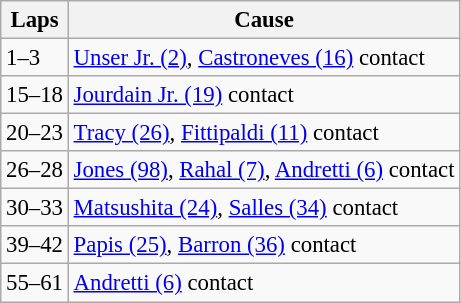<table class="wikitable" style="font-size:95%;">
<tr>
<th>Laps</th>
<th>Cause</th>
</tr>
<tr>
<td>1–3</td>
<td><a href='#'>Unser Jr. (2)</a>, <a href='#'>Castroneves (16)</a> contact</td>
</tr>
<tr>
<td>15–18</td>
<td><a href='#'>Jourdain Jr. (19)</a> contact</td>
</tr>
<tr>
<td>20–23</td>
<td><a href='#'>Tracy (26)</a>, <a href='#'>Fittipaldi (11)</a> contact</td>
</tr>
<tr>
<td>26–28</td>
<td><a href='#'>Jones (98)</a>, <a href='#'>Rahal (7)</a>, <a href='#'>Andretti (6)</a> contact</td>
</tr>
<tr>
<td>30–33</td>
<td><a href='#'>Matsushita (24)</a>, <a href='#'>Salles (34)</a> contact</td>
</tr>
<tr>
<td>39–42</td>
<td><a href='#'>Papis (25)</a>, <a href='#'>Barron (36)</a> contact</td>
</tr>
<tr>
<td>55–61</td>
<td><a href='#'>Andretti (6)</a> contact</td>
</tr>
</table>
